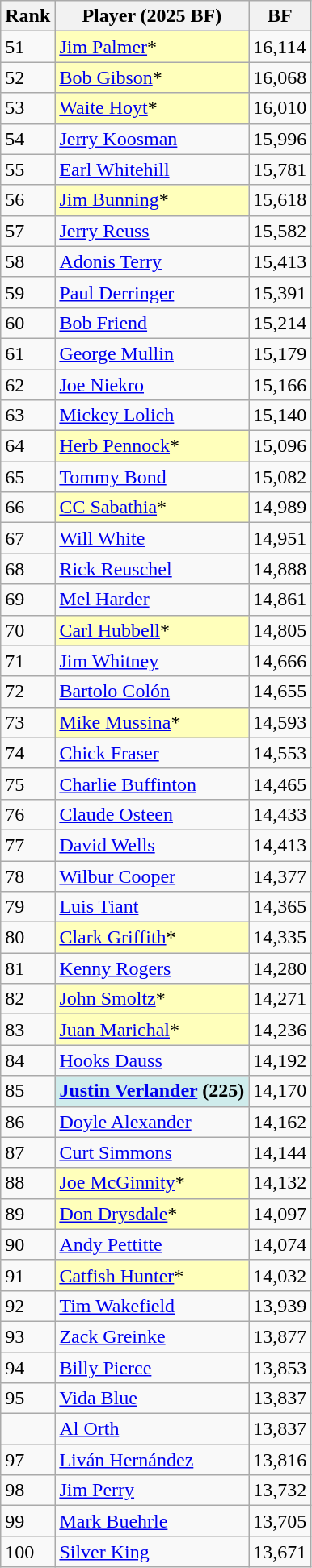<table class="wikitable" style="float:left;">
<tr>
<th>Rank</th>
<th>Player (2025 BF)</th>
<th>BF</th>
</tr>
<tr>
<td>51</td>
<td style="background:#ffffbb;"><a href='#'>Jim Palmer</a>*</td>
<td>16,114</td>
</tr>
<tr>
<td>52</td>
<td style="background:#ffffbb;"><a href='#'>Bob Gibson</a>*</td>
<td>16,068</td>
</tr>
<tr>
<td>53</td>
<td style="background:#ffffbb;"><a href='#'>Waite Hoyt</a>*</td>
<td>16,010</td>
</tr>
<tr>
<td>54</td>
<td><a href='#'>Jerry Koosman</a></td>
<td>15,996</td>
</tr>
<tr>
<td>55</td>
<td><a href='#'>Earl Whitehill</a></td>
<td>15,781</td>
</tr>
<tr>
<td>56</td>
<td style="background:#ffffbb;"><a href='#'>Jim Bunning</a>*</td>
<td>15,618</td>
</tr>
<tr>
<td>57</td>
<td><a href='#'>Jerry Reuss</a></td>
<td>15,582</td>
</tr>
<tr>
<td>58</td>
<td><a href='#'>Adonis Terry</a></td>
<td>15,413</td>
</tr>
<tr>
<td>59</td>
<td><a href='#'>Paul Derringer</a></td>
<td>15,391</td>
</tr>
<tr>
<td>60</td>
<td><a href='#'>Bob Friend</a></td>
<td>15,214</td>
</tr>
<tr>
<td>61</td>
<td><a href='#'>George Mullin</a></td>
<td>15,179</td>
</tr>
<tr>
<td>62</td>
<td><a href='#'>Joe Niekro</a></td>
<td>15,166</td>
</tr>
<tr>
<td>63</td>
<td><a href='#'>Mickey Lolich</a></td>
<td>15,140</td>
</tr>
<tr>
<td>64</td>
<td style="background:#ffffbb;"><a href='#'>Herb Pennock</a>*</td>
<td>15,096</td>
</tr>
<tr>
<td>65</td>
<td><a href='#'>Tommy Bond</a></td>
<td>15,082</td>
</tr>
<tr>
<td>66</td>
<td style="background:#ffffbb;"><a href='#'>CC Sabathia</a>*</td>
<td>14,989</td>
</tr>
<tr>
<td>67</td>
<td><a href='#'>Will White</a></td>
<td>14,951</td>
</tr>
<tr>
<td>68</td>
<td><a href='#'>Rick Reuschel</a></td>
<td>14,888</td>
</tr>
<tr>
<td>69</td>
<td><a href='#'>Mel Harder</a></td>
<td>14,861</td>
</tr>
<tr>
<td>70</td>
<td style="background:#ffffbb;"><a href='#'>Carl Hubbell</a>*</td>
<td>14,805</td>
</tr>
<tr>
<td>71</td>
<td><a href='#'>Jim Whitney</a></td>
<td>14,666</td>
</tr>
<tr>
<td>72</td>
<td><a href='#'>Bartolo Colón</a></td>
<td>14,655</td>
</tr>
<tr>
<td>73</td>
<td style="background:#ffffbb;"><a href='#'>Mike Mussina</a>*</td>
<td>14,593</td>
</tr>
<tr>
<td>74</td>
<td><a href='#'>Chick Fraser</a></td>
<td>14,553</td>
</tr>
<tr>
<td>75</td>
<td><a href='#'>Charlie Buffinton</a></td>
<td>14,465</td>
</tr>
<tr>
<td>76</td>
<td><a href='#'>Claude Osteen</a></td>
<td>14,433</td>
</tr>
<tr>
<td>77</td>
<td><a href='#'>David Wells</a></td>
<td>14,413</td>
</tr>
<tr>
<td>78</td>
<td><a href='#'>Wilbur Cooper</a></td>
<td>14,377</td>
</tr>
<tr>
<td>79</td>
<td><a href='#'>Luis Tiant</a></td>
<td>14,365</td>
</tr>
<tr>
<td>80</td>
<td style="background:#ffffbb;"><a href='#'>Clark Griffith</a>*</td>
<td>14,335</td>
</tr>
<tr>
<td>81</td>
<td><a href='#'>Kenny Rogers</a></td>
<td>14,280</td>
</tr>
<tr>
<td>82</td>
<td style="background:#ffffbb;"><a href='#'>John Smoltz</a>*</td>
<td>14,271</td>
</tr>
<tr>
<td>83</td>
<td style="background:#ffffbb;"><a href='#'>Juan Marichal</a>*</td>
<td>14,236</td>
</tr>
<tr>
<td>84</td>
<td><a href='#'>Hooks Dauss</a></td>
<td>14,192</td>
</tr>
<tr>
<td>85</td>
<td style="background:#cfecec;"><strong><a href='#'>Justin Verlander</a> (225)</strong></td>
<td>14,170</td>
</tr>
<tr>
<td>86</td>
<td><a href='#'>Doyle Alexander</a></td>
<td>14,162</td>
</tr>
<tr>
<td>87</td>
<td><a href='#'>Curt Simmons</a></td>
<td>14,144</td>
</tr>
<tr>
<td>88</td>
<td style="background:#ffffbb;"><a href='#'>Joe McGinnity</a>*</td>
<td>14,132</td>
</tr>
<tr>
<td>89</td>
<td style="background:#ffffbb;"><a href='#'>Don Drysdale</a>*</td>
<td>14,097</td>
</tr>
<tr>
<td>90</td>
<td><a href='#'>Andy Pettitte</a></td>
<td>14,074</td>
</tr>
<tr>
<td>91</td>
<td style="background:#ffffbb;"><a href='#'>Catfish Hunter</a>*</td>
<td>14,032</td>
</tr>
<tr>
<td>92</td>
<td><a href='#'>Tim Wakefield</a></td>
<td>13,939</td>
</tr>
<tr>
<td>93</td>
<td><a href='#'>Zack Greinke</a></td>
<td>13,877</td>
</tr>
<tr>
<td>94</td>
<td><a href='#'>Billy Pierce</a></td>
<td>13,853</td>
</tr>
<tr>
<td>95</td>
<td><a href='#'>Vida Blue</a></td>
<td>13,837</td>
</tr>
<tr>
<td></td>
<td><a href='#'>Al Orth</a></td>
<td>13,837</td>
</tr>
<tr>
<td>97</td>
<td><a href='#'>Liván Hernández</a></td>
<td>13,816</td>
</tr>
<tr>
<td>98</td>
<td><a href='#'>Jim Perry</a></td>
<td>13,732</td>
</tr>
<tr>
<td>99</td>
<td><a href='#'>Mark Buehrle</a></td>
<td>13,705</td>
</tr>
<tr>
<td>100</td>
<td><a href='#'>Silver King</a></td>
<td>13,671</td>
</tr>
</table>
